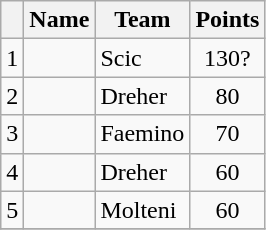<table class="wikitable">
<tr>
<th></th>
<th>Name</th>
<th>Team</th>
<th>Points</th>
</tr>
<tr>
<td style="text-align:center">1</td>
<td></td>
<td>Scic</td>
<td style="text-align:center">130?</td>
</tr>
<tr>
<td style="text-align:center">2</td>
<td></td>
<td>Dreher</td>
<td style="text-align:center">80</td>
</tr>
<tr>
<td style="text-align:center">3</td>
<td></td>
<td>Faemino</td>
<td style="text-align:center">70</td>
</tr>
<tr>
<td style="text-align:center">4</td>
<td></td>
<td>Dreher</td>
<td style="text-align:center">60</td>
</tr>
<tr>
<td style="text-align:center">5</td>
<td></td>
<td>Molteni</td>
<td style="text-align:center">60</td>
</tr>
<tr>
</tr>
</table>
